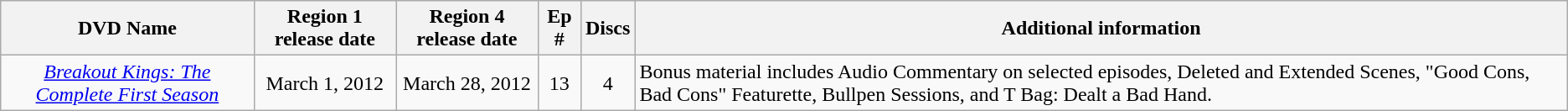<table class="wikitable">
<tr>
<th>DVD Name</th>
<th>Region 1 release date</th>
<th>Region 4 release date</th>
<th>Ep #</th>
<th>Discs</th>
<th>Additional information</th>
</tr>
<tr>
<td align="center"><a href='#'><em>Breakout Kings: The Complete First Season</em></a></td>
<td align="center">March 1, 2012</td>
<td align="center">March 28, 2012</td>
<td align="center">13</td>
<td align="center">4</td>
<td>Bonus material includes Audio Commentary on selected episodes, Deleted and Extended Scenes, "Good Cons, Bad Cons" Featurette, Bullpen Sessions, and T Bag: Dealt a Bad Hand.</td>
</tr>
</table>
